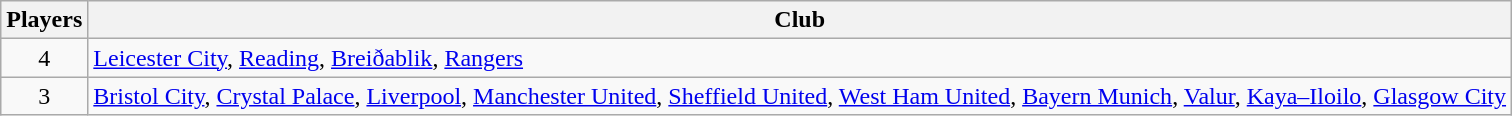<table class="wikitable">
<tr>
<th>Players</th>
<th>Club</th>
</tr>
<tr>
<td align="center">4</td>
<td> <a href='#'>Leicester City</a>,  <a href='#'>Reading</a>,  <a href='#'>Breiðablik</a>,  <a href='#'>Rangers</a></td>
</tr>
<tr>
<td align="center">3</td>
<td> <a href='#'>Bristol City</a>,  <a href='#'>Crystal Palace</a>,  <a href='#'>Liverpool</a>,  <a href='#'>Manchester United</a>,  <a href='#'>Sheffield United</a>,  <a href='#'>West Ham United</a>,  <a href='#'>Bayern Munich</a>,  <a href='#'>Valur</a>,  <a href='#'>Kaya–Iloilo</a>,  <a href='#'>Glasgow City</a></td>
</tr>
</table>
